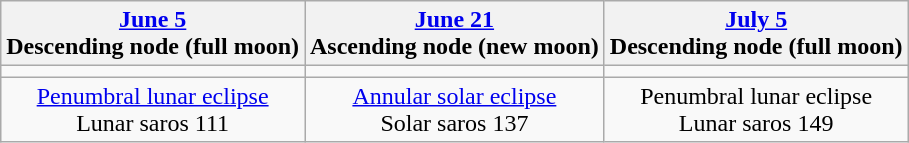<table class="wikitable">
<tr>
<th><a href='#'>June 5</a><br>Descending node (full moon)</th>
<th><a href='#'>June 21</a><br>Ascending node (new moon)</th>
<th><a href='#'>July 5</a><br>Descending node (full moon)</th>
</tr>
<tr>
<td></td>
<td></td>
<td></td>
</tr>
<tr align=center>
<td><a href='#'>Penumbral lunar eclipse</a><br>Lunar saros 111</td>
<td><a href='#'>Annular solar eclipse</a><br>Solar saros 137</td>
<td>Penumbral lunar eclipse<br>Lunar saros 149</td>
</tr>
</table>
